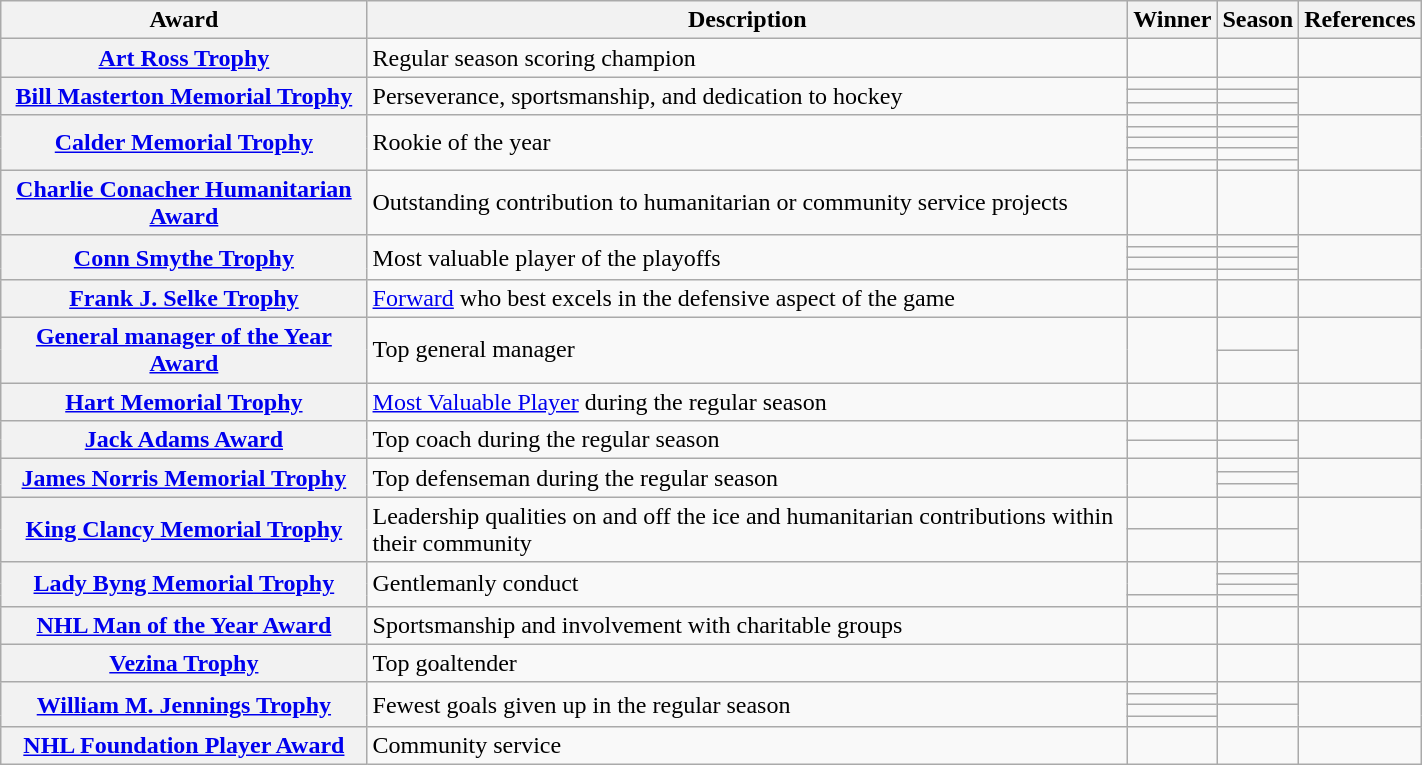<table class="wikitable sortable" width="75%">
<tr>
<th scope="col">Award</th>
<th scope="col" class="unsortable">Description</th>
<th scope="col">Winner</th>
<th scope="col">Season</th>
<th scope="col" class="unsortable">References</th>
</tr>
<tr>
<th scope="row"><a href='#'>Art Ross Trophy</a></th>
<td>Regular season scoring champion</td>
<td></td>
<td></td>
<td></td>
</tr>
<tr>
<th scope="row" rowspan="3"><a href='#'>Bill Masterton Memorial Trophy</a></th>
<td rowspan="3">Perseverance, sportsmanship, and dedication to hockey</td>
<td></td>
<td></td>
<td rowspan="3"></td>
</tr>
<tr>
<td></td>
<td></td>
</tr>
<tr>
<td></td>
<td></td>
</tr>
<tr>
<th scope="row" rowspan="5"><a href='#'>Calder Memorial Trophy</a></th>
<td rowspan="5">Rookie of the year</td>
<td></td>
<td></td>
<td rowspan="5"></td>
</tr>
<tr>
<td></td>
<td></td>
</tr>
<tr>
<td></td>
<td></td>
</tr>
<tr>
<td></td>
<td></td>
</tr>
<tr>
<td></td>
<td></td>
</tr>
<tr>
<th scope="row"><a href='#'>Charlie Conacher Humanitarian Award</a></th>
<td>Outstanding contribution to humanitarian or community service projects</td>
<td></td>
<td></td>
<td></td>
</tr>
<tr>
<th scope="row" rowspan="4"><a href='#'>Conn Smythe Trophy</a></th>
<td rowspan="4">Most valuable player of the playoffs</td>
<td></td>
<td></td>
<td rowspan="4"></td>
</tr>
<tr>
<td></td>
<td></td>
</tr>
<tr>
<td></td>
<td></td>
</tr>
<tr>
<td></td>
<td></td>
</tr>
<tr>
<th scope="row"><a href='#'>Frank J. Selke Trophy</a></th>
<td><a href='#'>Forward</a> who best excels in the defensive aspect of the game</td>
<td></td>
<td></td>
<td></td>
</tr>
<tr>
<th scope="row" rowspan="2"><a href='#'>General manager of the Year Award</a></th>
<td rowspan="2">Top general manager</td>
<td rowspan="2"></td>
<td></td>
<td rowspan="2"></td>
</tr>
<tr>
<td></td>
</tr>
<tr>
<th scope="row"><a href='#'>Hart Memorial Trophy</a></th>
<td><a href='#'>Most Valuable Player</a> during the regular season</td>
<td></td>
<td></td>
<td></td>
</tr>
<tr>
<th scope="row" rowspan="2"><a href='#'>Jack Adams Award</a></th>
<td rowspan="2">Top coach during the regular season</td>
<td></td>
<td></td>
<td rowspan="2"></td>
</tr>
<tr>
<td></td>
<td></td>
</tr>
<tr>
<th scope="row" rowspan="3"><a href='#'>James Norris Memorial Trophy</a></th>
<td rowspan="3">Top defenseman during the regular season</td>
<td rowspan="3"></td>
<td></td>
<td rowspan="3"></td>
</tr>
<tr>
<td></td>
</tr>
<tr>
<td></td>
</tr>
<tr>
<th scope="row" rowspan="2"><a href='#'>King Clancy Memorial Trophy</a></th>
<td rowspan="2">Leadership qualities on and off the ice and humanitarian contributions within their community</td>
<td></td>
<td></td>
<td rowspan="2"></td>
</tr>
<tr>
<td></td>
<td></td>
</tr>
<tr>
<th scope="row" rowspan="4"><a href='#'>Lady Byng Memorial Trophy</a></th>
<td rowspan="4">Gentlemanly conduct</td>
<td rowspan="3"></td>
<td></td>
<td rowspan="4"></td>
</tr>
<tr>
<td></td>
</tr>
<tr>
<td></td>
</tr>
<tr>
<td></td>
<td></td>
</tr>
<tr>
<th scope="row"><a href='#'>NHL Man of the Year Award</a></th>
<td>Sportsmanship and involvement with charitable groups</td>
<td></td>
<td></td>
<td></td>
</tr>
<tr>
<th scope="row"><a href='#'>Vezina Trophy</a></th>
<td>Top goaltender</td>
<td></td>
<td></td>
<td></td>
</tr>
<tr>
<th scope="row" rowspan="4"><a href='#'>William M. Jennings Trophy</a></th>
<td rowspan="4">Fewest goals given up in the regular season</td>
<td></td>
<td rowspan="2"></td>
<td rowspan="4"></td>
</tr>
<tr>
<td></td>
</tr>
<tr>
<td></td>
<td rowspan="2"></td>
</tr>
<tr>
<td></td>
</tr>
<tr>
<th scope="row"><a href='#'>NHL Foundation Player Award</a></th>
<td>Community service</td>
<td></td>
<td></td>
<td></td>
</tr>
</table>
